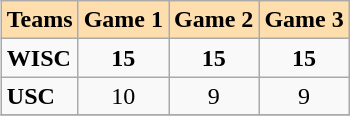<table class="wikitable" align=right>
<tr bgcolor=#ffdead align=center>
<td colspan=1><strong>Teams</strong></td>
<td colspan=1><strong>Game 1</strong></td>
<td colspan=1><strong>Game 2</strong></td>
<td colspan=1><strong>Game 3</strong></td>
</tr>
<tr>
<td><strong>WISC</strong></td>
<td align=center><strong>15</strong></td>
<td align=center><strong>15</strong></td>
<td align=center><strong>15</strong></td>
</tr>
<tr>
<td><strong>USC</strong></td>
<td align=center>10</td>
<td align=center>9</td>
<td align=center>9</td>
</tr>
<tr>
</tr>
</table>
